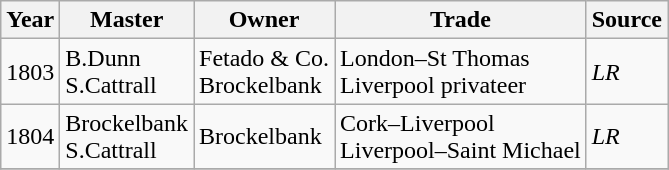<table class="sortable wikitable">
<tr>
<th>Year</th>
<th>Master</th>
<th>Owner</th>
<th>Trade</th>
<th>Source</th>
</tr>
<tr>
<td>1803</td>
<td>B.Dunn<br>S.Cattrall</td>
<td>Fetado & Co.<br>Brockelbank</td>
<td>London–St Thomas<br>Liverpool privateer</td>
<td><em>LR</em></td>
</tr>
<tr>
<td>1804</td>
<td>Brockelbank<br>S.Cattrall</td>
<td>Brockelbank</td>
<td>Cork–Liverpool<br>Liverpool–Saint Michael</td>
<td><em>LR</em></td>
</tr>
<tr>
</tr>
</table>
